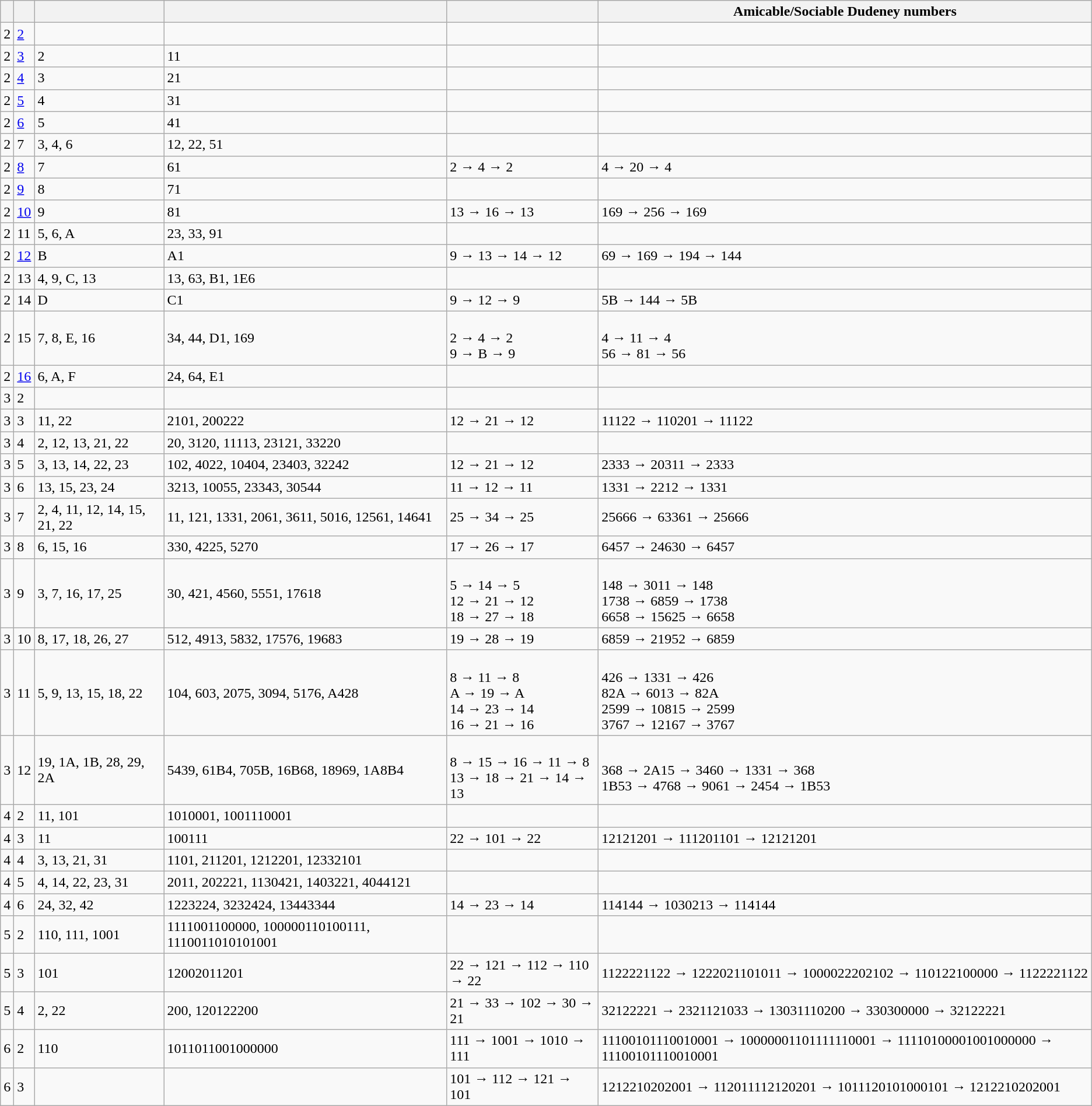<table class="wikitable">
<tr>
<th></th>
<th></th>
<th></th>
<th></th>
<th></th>
<th>Amicable/Sociable Dudeney numbers</th>
</tr>
<tr ---->
<td>2</td>
<td><a href='#'>2</a></td>
<td></td>
<td></td>
<td></td>
<td></td>
</tr>
<tr ---->
<td>2</td>
<td><a href='#'>3</a></td>
<td>2</td>
<td>11</td>
<td></td>
<td></td>
</tr>
<tr ---->
<td>2</td>
<td><a href='#'>4</a></td>
<td>3</td>
<td>21</td>
<td></td>
<td></td>
</tr>
<tr ---->
<td>2</td>
<td><a href='#'>5</a></td>
<td>4</td>
<td>31</td>
<td></td>
<td></td>
</tr>
<tr ---->
<td>2</td>
<td><a href='#'>6</a></td>
<td>5</td>
<td>41</td>
<td></td>
<td></td>
</tr>
<tr ---->
<td>2</td>
<td>7</td>
<td>3, 4, 6</td>
<td>12, 22, 51</td>
<td></td>
<td></td>
</tr>
<tr ---->
<td>2</td>
<td><a href='#'>8</a></td>
<td>7</td>
<td>61</td>
<td>2 → 4 → 2</td>
<td>4 → 20 → 4</td>
</tr>
<tr ---->
<td>2</td>
<td><a href='#'>9</a></td>
<td>8</td>
<td>71</td>
<td></td>
<td></td>
</tr>
<tr ---->
<td>2</td>
<td><a href='#'>10</a></td>
<td>9</td>
<td>81</td>
<td>13 → 16 → 13</td>
<td>169 → 256 → 169</td>
</tr>
<tr ---->
<td>2</td>
<td>11</td>
<td>5, 6, A</td>
<td>23, 33, 91</td>
<td></td>
<td></td>
</tr>
<tr ---->
<td>2</td>
<td><a href='#'>12</a></td>
<td>B</td>
<td>A1</td>
<td>9 → 13 → 14 → 12</td>
<td>69 → 169 → 194 → 144</td>
</tr>
<tr ---->
<td>2</td>
<td>13</td>
<td>4, 9, C, 13</td>
<td>13, 63, B1, 1E6</td>
<td></td>
<td></td>
</tr>
<tr ---->
<td>2</td>
<td>14</td>
<td>D</td>
<td>C1</td>
<td>9 → 12 → 9</td>
<td>5B → 144 → 5B</td>
</tr>
<tr ---->
<td>2</td>
<td>15</td>
<td>7, 8, E, 16</td>
<td>34, 44, D1, 169</td>
<td><br>2 → 4 → 2<br>9 → B → 9</td>
<td><br>4 → 11 → 4<br>56 → 81 → 56</td>
</tr>
<tr ---->
<td>2</td>
<td><a href='#'>16</a></td>
<td>6, A, F</td>
<td>24, 64, E1</td>
<td></td>
<td></td>
</tr>
<tr ---->
<td>3</td>
<td>2</td>
<td></td>
<td></td>
<td></td>
<td></td>
</tr>
<tr ---->
<td>3</td>
<td>3</td>
<td>11, 22</td>
<td>2101, 200222</td>
<td>12 → 21 → 12</td>
<td>11122 → 110201 → 11122</td>
</tr>
<tr ---->
<td>3</td>
<td>4</td>
<td>2, 12, 13, 21, 22</td>
<td>20, 3120, 11113, 23121, 33220</td>
<td></td>
<td></td>
</tr>
<tr ---->
<td>3</td>
<td>5</td>
<td>3, 13, 14, 22, 23</td>
<td>102, 4022, 10404, 23403, 32242</td>
<td>12 → 21 → 12</td>
<td>2333 → 20311 → 2333</td>
</tr>
<tr ---->
<td>3</td>
<td>6</td>
<td>13, 15, 23, 24</td>
<td>3213, 10055, 23343, 30544</td>
<td>11 → 12 → 11</td>
<td>1331 → 2212 → 1331</td>
</tr>
<tr ---->
<td>3</td>
<td>7</td>
<td>2, 4, 11, 12, 14, 15, 21, 22</td>
<td>11, 121, 1331, 2061, 3611, 5016, 12561, 14641</td>
<td>25 → 34 → 25</td>
<td>25666 → 63361 → 25666</td>
</tr>
<tr ---->
<td>3</td>
<td>8</td>
<td>6, 15, 16</td>
<td>330, 4225, 5270</td>
<td>17 → 26 → 17</td>
<td>6457 → 24630 → 6457</td>
</tr>
<tr ---->
<td>3</td>
<td>9</td>
<td>3, 7, 16, 17, 25</td>
<td>30, 421, 4560, 5551, 17618</td>
<td><br>5 → 14 → 5<br>12 → 21 → 12<br>18 → 27 → 18</td>
<td><br>148 → 3011 → 148<br>1738 → 6859 → 1738<br>6658 → 15625 → 6658</td>
</tr>
<tr ---->
<td>3</td>
<td>10</td>
<td>8, 17, 18, 26, 27</td>
<td>512, 4913, 5832, 17576, 19683</td>
<td>19 → 28 → 19</td>
<td>6859 → 21952 → 6859</td>
</tr>
<tr ---->
<td>3</td>
<td>11</td>
<td>5, 9, 13, 15, 18, 22</td>
<td>104, 603, 2075, 3094, 5176, A428</td>
<td><br>8 → 11 → 8<br>A → 19 → A<br>14 → 23 → 14<br>16 → 21 → 16</td>
<td><br>426 → 1331 → 426<br>82A → 6013 → 82A<br>2599 → 10815 → 2599<br>3767 → 12167 → 3767</td>
</tr>
<tr ---->
<td>3</td>
<td>12</td>
<td>19, 1A, 1B, 28, 29, 2A</td>
<td>5439, 61B4, 705B, 16B68, 18969, 1A8B4</td>
<td><br>8 → 15 → 16 → 11 → 8<br>13 → 18 → 21 → 14 → 13</td>
<td><br>368 → 2A15 → 3460 → 1331 → 368<br>1B53 → 4768 → 9061 → 2454 → 1B53</td>
</tr>
<tr ---->
<td>4</td>
<td>2</td>
<td>11, 101</td>
<td>1010001, 1001110001</td>
<td></td>
<td></td>
</tr>
<tr ---->
<td>4</td>
<td>3</td>
<td>11</td>
<td>100111</td>
<td>22 → 101 → 22</td>
<td>12121201 → 111201101 → 12121201</td>
</tr>
<tr ---->
<td>4</td>
<td>4</td>
<td>3, 13, 21, 31</td>
<td>1101, 211201, 1212201, 12332101</td>
<td></td>
<td></td>
</tr>
<tr ---->
<td>4</td>
<td>5</td>
<td>4, 14, 22, 23, 31</td>
<td>2011, 202221, 1130421, 1403221, 4044121</td>
<td></td>
<td></td>
</tr>
<tr ---->
<td>4</td>
<td>6</td>
<td>24, 32, 42</td>
<td>1223224, 3232424, 13443344</td>
<td>14 → 23 → 14</td>
<td>114144 → 1030213 → 114144</td>
</tr>
<tr ---->
<td>5</td>
<td>2</td>
<td>110, 111, 1001</td>
<td>1111001100000, 100000110100111, 1110011010101001</td>
<td></td>
<td></td>
</tr>
<tr ---->
<td>5</td>
<td>3</td>
<td>101</td>
<td>12002011201</td>
<td>22 → 121 → 112 → 110 → 22</td>
<td>1122221122 → 1222021101011 → 1000022202102 → 110122100000 → 1122221122</td>
</tr>
<tr ---->
<td>5</td>
<td>4</td>
<td>2, 22</td>
<td>200, 120122200</td>
<td>21 → 33 → 102 → 30 → 21</td>
<td>32122221 → 2321121033 → 13031110200 → 330300000 → 32122221</td>
</tr>
<tr ---->
<td>6</td>
<td>2</td>
<td>110</td>
<td>1011011001000000</td>
<td>111 → 1001 → 1010 → 111</td>
<td>11100101110010001 → 10000001101111110001 → 11110100001001000000 → 11100101110010001</td>
</tr>
<tr ---->
<td>6</td>
<td>3</td>
<td></td>
<td></td>
<td>101 → 112 → 121 → 101</td>
<td>1212210202001 → 112011112120201 → 1011120101000101 → 1212210202001</td>
</tr>
</table>
